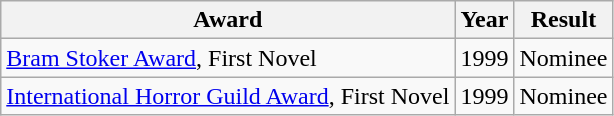<table class="wikitable sortable">
<tr>
<th>Award</th>
<th>Year</th>
<th>Result</th>
</tr>
<tr>
<td><a href='#'>Bram Stoker Award</a>, First Novel</td>
<td>1999</td>
<td>Nominee</td>
</tr>
<tr>
<td><a href='#'>International Horror Guild Award</a>, First Novel</td>
<td>1999</td>
<td>Nominee</td>
</tr>
</table>
